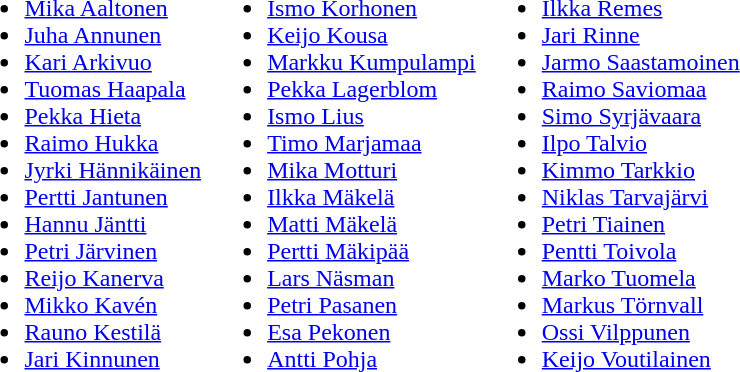<table>
<tr>
<td valign="top"><br><ul><li><a href='#'>Mika Aaltonen</a></li><li><a href='#'>Juha Annunen</a></li><li><a href='#'>Kari Arkivuo</a></li><li><a href='#'>Tuomas Haapala</a></li><li><a href='#'>Pekka Hieta</a></li><li><a href='#'>Raimo Hukka</a></li><li><a href='#'>Jyrki Hännikäinen</a></li><li><a href='#'>Pertti Jantunen</a></li><li><a href='#'>Hannu Jäntti</a></li><li><a href='#'>Petri Järvinen</a></li><li><a href='#'>Reijo Kanerva</a></li><li><a href='#'>Mikko Kavén</a></li><li><a href='#'>Rauno Kestilä</a></li><li><a href='#'>Jari Kinnunen</a></li></ul></td>
<td valign="top"><br><ul><li><a href='#'>Ismo Korhonen</a></li><li><a href='#'>Keijo Kousa</a></li><li><a href='#'>Markku Kumpulampi</a></li><li><a href='#'>Pekka Lagerblom</a></li><li><a href='#'>Ismo Lius</a></li><li><a href='#'>Timo Marjamaa</a></li><li><a href='#'>Mika Motturi</a></li><li><a href='#'>Ilkka Mäkelä</a></li><li><a href='#'>Matti Mäkelä</a></li><li><a href='#'>Pertti Mäkipää</a></li><li><a href='#'>Lars Näsman</a></li><li><a href='#'>Petri Pasanen</a></li><li><a href='#'>Esa Pekonen</a></li><li><a href='#'>Antti Pohja</a></li></ul></td>
<td valign="top"><br><ul><li><a href='#'>Ilkka Remes</a></li><li><a href='#'>Jari Rinne</a></li><li><a href='#'>Jarmo Saastamoinen</a></li><li><a href='#'>Raimo Saviomaa</a></li><li><a href='#'>Simo Syrjävaara</a></li><li><a href='#'>Ilpo Talvio</a></li><li><a href='#'>Kimmo Tarkkio</a></li><li><a href='#'>Niklas Tarvajärvi</a></li><li><a href='#'>Petri Tiainen</a></li><li><a href='#'>Pentti Toivola</a></li><li><a href='#'>Marko Tuomela</a></li><li><a href='#'>Markus Törnvall</a></li><li><a href='#'>Ossi Vilppunen</a></li><li><a href='#'>Keijo Voutilainen</a></li></ul></td>
</tr>
</table>
